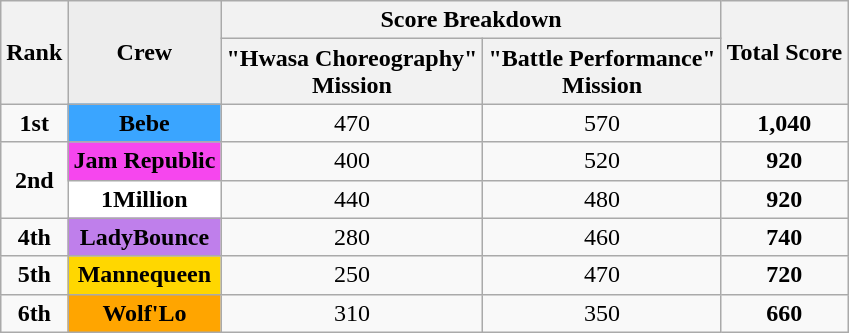<table class="wikitable sortable" style="text-align:center; font-size:100%">
<tr>
<th rowspan="2">Rank</th>
<th rowspan="2" style="background:#EDEDED">Crew</th>
<th colspan="2">Score Breakdown</th>
<th rowspan="2">Total Score<br></th>
</tr>
<tr>
<th>"Hwasa Choreography"<br>Mission<br></th>
<th>"Battle Performance"<br>Mission<br></th>
</tr>
<tr>
<td><strong>1st</strong></td>
<td style="background:#3AA5FF"><strong>Bebe</strong></td>
<td>470</td>
<td>570</td>
<td><strong>1,040</strong></td>
</tr>
<tr>
<td rowspan="2"><strong>2nd</strong></td>
<td style="background:#F646EE"><strong>Jam Republic</strong></td>
<td>400</td>
<td>520</td>
<td><strong>920</strong></td>
</tr>
<tr>
<td style="background:white"><strong>1Million</strong></td>
<td>440</td>
<td>480</td>
<td><strong>920</strong></td>
</tr>
<tr>
<td><strong>4th</strong></td>
<td style="background:#BF7FEB"><strong>LadyBounce</strong></td>
<td>280</td>
<td>460</td>
<td><strong>740</strong></td>
</tr>
<tr>
<td><strong>5th</strong></td>
<td style="background:gold"><strong>Mannequeen</strong></td>
<td>250</td>
<td>470</td>
<td><strong>720</strong></td>
</tr>
<tr>
<td><strong>6th</strong></td>
<td style="background:orange"><strong>Wolf'Lo</strong></td>
<td>310</td>
<td>350</td>
<td><strong>660</strong></td>
</tr>
</table>
